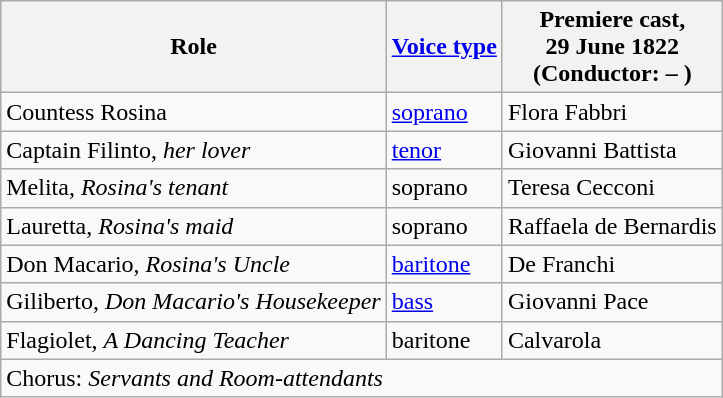<table class="wikitable">
<tr>
<th>Role</th>
<th><a href='#'>Voice type</a></th>
<th>Premiere cast,<br>29 June 1822<br>(Conductor: – )</th>
</tr>
<tr>
<td>Countess Rosina</td>
<td><a href='#'>soprano</a></td>
<td>Flora Fabbri</td>
</tr>
<tr>
<td>Captain Filinto, <em>her lover</em></td>
<td><a href='#'>tenor</a></td>
<td>Giovanni Battista</td>
</tr>
<tr>
<td>Melita, <em>Rosina's tenant</em></td>
<td>soprano</td>
<td>Teresa Cecconi</td>
</tr>
<tr>
<td>Lauretta, <em>Rosina's maid</em></td>
<td>soprano</td>
<td>Raffaela de Bernardis</td>
</tr>
<tr>
<td>Don Macario, <em>Rosina's Uncle</em></td>
<td><a href='#'>baritone</a></td>
<td>De Franchi</td>
</tr>
<tr>
<td>Giliberto, <em>Don Macario's Housekeeper</em></td>
<td><a href='#'>bass</a></td>
<td>Giovanni Pace</td>
</tr>
<tr>
<td>Flagiolet, <em>A Dancing Teacher</em></td>
<td>baritone</td>
<td>Calvarola</td>
</tr>
<tr>
<td colspan="3">Chorus: <em>Servants and Room-attendants</em></td>
</tr>
</table>
